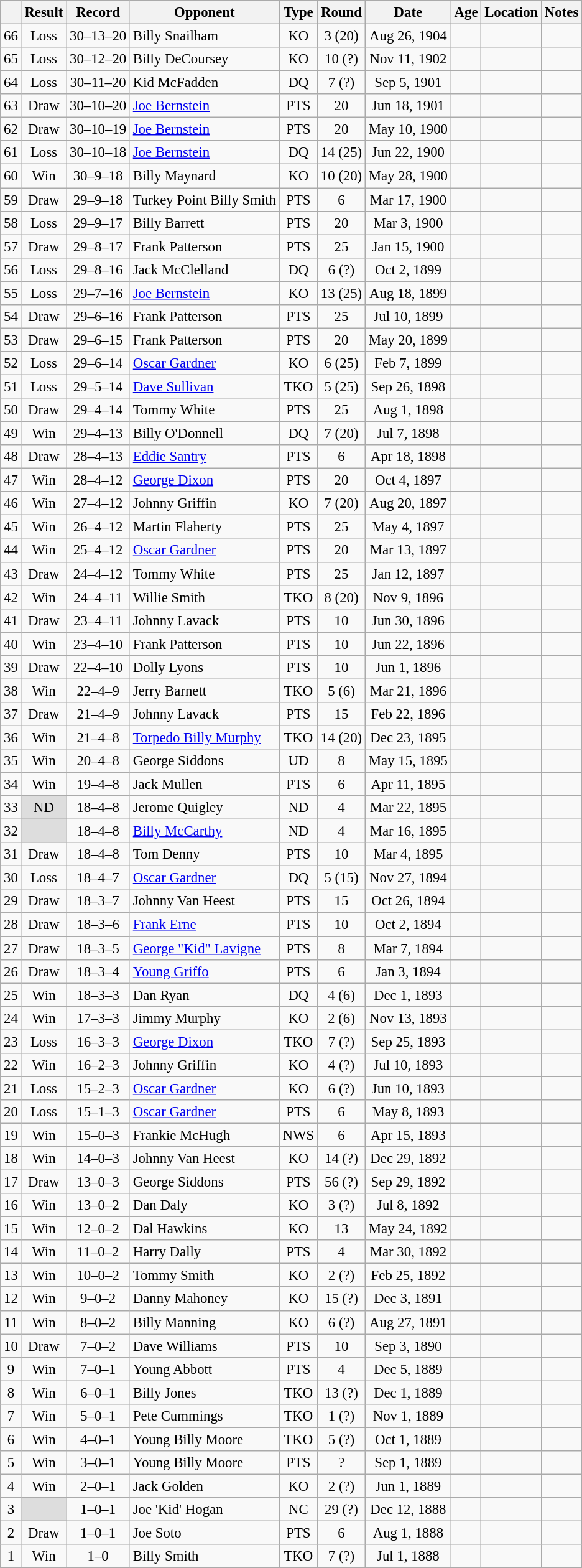<table class="wikitable mw-collapsible" style="text-align:center; font-size:95%">
<tr>
<th></th>
<th>Result</th>
<th>Record</th>
<th>Opponent</th>
<th>Type</th>
<th>Round</th>
<th>Date</th>
<th>Age</th>
<th>Location</th>
<th>Notes</th>
</tr>
<tr>
<td>66</td>
<td>Loss</td>
<td>30–13–20 </td>
<td align=left>Billy Snailham</td>
<td>KO</td>
<td>3 (20)</td>
<td>Aug 26, 1904</td>
<td style="text-align:left;"></td>
<td style="text-align:left;"></td>
<td></td>
</tr>
<tr>
<td>65</td>
<td>Loss</td>
<td>30–12–20 </td>
<td align=left>Billy DeCoursey</td>
<td>KO</td>
<td>10 (?)</td>
<td>Nov 11, 1902</td>
<td style="text-align:left;"></td>
<td style="text-align:left;"></td>
<td></td>
</tr>
<tr>
<td>64</td>
<td>Loss</td>
<td>30–11–20 </td>
<td align=left>Kid McFadden</td>
<td>DQ</td>
<td>7 (?)</td>
<td>Sep 5, 1901</td>
<td style="text-align:left;"></td>
<td style="text-align:left;"></td>
<td></td>
</tr>
<tr>
<td>63</td>
<td>Draw</td>
<td>30–10–20 </td>
<td align=left><a href='#'>Joe Bernstein</a></td>
<td>PTS</td>
<td>20</td>
<td>Jun 18, 1901</td>
<td style="text-align:left;"></td>
<td style="text-align:left;"></td>
<td></td>
</tr>
<tr>
<td>62</td>
<td>Draw</td>
<td>30–10–19 </td>
<td align=left><a href='#'>Joe Bernstein</a></td>
<td>PTS</td>
<td>20</td>
<td>May 10, 1900</td>
<td style="text-align:left;"></td>
<td style="text-align:left;"></td>
<td></td>
</tr>
<tr>
<td>61</td>
<td>Loss</td>
<td>30–10–18 </td>
<td align=left><a href='#'>Joe Bernstein</a></td>
<td>DQ</td>
<td>14 (25)</td>
<td>Jun 22, 1900</td>
<td style="text-align:left;"></td>
<td style="text-align:left;"></td>
<td></td>
</tr>
<tr>
<td>60</td>
<td>Win</td>
<td>30–9–18 </td>
<td align=left>Billy Maynard</td>
<td>KO</td>
<td>10 (20)</td>
<td>May 28, 1900</td>
<td style="text-align:left;"></td>
<td style="text-align:left;"></td>
<td></td>
</tr>
<tr>
<td>59</td>
<td>Draw</td>
<td>29–9–18 </td>
<td align=left>Turkey Point Billy Smith</td>
<td>PTS</td>
<td>6</td>
<td>Mar 17, 1900</td>
<td style="text-align:left;"></td>
<td style="text-align:left;"></td>
<td></td>
</tr>
<tr>
<td>58</td>
<td>Loss</td>
<td>29–9–17 </td>
<td align=left>Billy Barrett</td>
<td>PTS</td>
<td>20</td>
<td>Mar 3, 1900</td>
<td style="text-align:left;"></td>
<td style="text-align:left;"></td>
<td></td>
</tr>
<tr>
<td>57</td>
<td>Draw</td>
<td>29–8–17 </td>
<td align=left>Frank Patterson</td>
<td>PTS</td>
<td>25</td>
<td>Jan 15, 1900</td>
<td style="text-align:left;"></td>
<td style="text-align:left;"></td>
<td></td>
</tr>
<tr>
<td>56</td>
<td>Loss</td>
<td>29–8–16 </td>
<td align=left>Jack McClelland</td>
<td>DQ</td>
<td>6 (?)</td>
<td>Oct 2, 1899</td>
<td style="text-align:left;"></td>
<td style="text-align:left;"></td>
<td></td>
</tr>
<tr>
<td>55</td>
<td>Loss</td>
<td>29–7–16 </td>
<td align=left><a href='#'>Joe Bernstein</a></td>
<td>KO</td>
<td>13 (25)</td>
<td>Aug 18, 1899</td>
<td style="text-align:left;"></td>
<td style="text-align:left;"></td>
<td></td>
</tr>
<tr>
<td>54</td>
<td>Draw</td>
<td>29–6–16 </td>
<td align=left>Frank Patterson</td>
<td>PTS</td>
<td>25</td>
<td>Jul 10, 1899</td>
<td style="text-align:left;"></td>
<td style="text-align:left;"></td>
<td></td>
</tr>
<tr>
<td>53</td>
<td>Draw</td>
<td>29–6–15 </td>
<td align=left>Frank Patterson</td>
<td>PTS</td>
<td>20</td>
<td>May 20, 1899</td>
<td style="text-align:left;"></td>
<td style="text-align:left;"></td>
<td></td>
</tr>
<tr>
<td>52</td>
<td>Loss</td>
<td>29–6–14 </td>
<td align=left><a href='#'>Oscar Gardner</a></td>
<td>KO</td>
<td>6 (25)</td>
<td>Feb 7, 1899</td>
<td style="text-align:left;"></td>
<td style="text-align:left;"></td>
<td style="text-align:left;"></td>
</tr>
<tr>
<td>51</td>
<td>Loss</td>
<td>29–5–14 </td>
<td align=left><a href='#'>Dave Sullivan</a></td>
<td>TKO</td>
<td>5 (25)</td>
<td>Sep 26, 1898</td>
<td style="text-align:left;"></td>
<td style="text-align:left;"></td>
<td style="text-align:left;"></td>
</tr>
<tr>
<td>50</td>
<td>Draw</td>
<td>29–4–14 </td>
<td align=left>Tommy White</td>
<td>PTS</td>
<td>25</td>
<td>Aug 1, 1898</td>
<td style="text-align:left;"></td>
<td style="text-align:left;"></td>
<td style="text-align:left;"></td>
</tr>
<tr>
<td>49</td>
<td>Win</td>
<td>29–4–13 </td>
<td align=left>Billy O'Donnell</td>
<td>DQ</td>
<td>7 (20)</td>
<td>Jul 7, 1898</td>
<td style="text-align:left;"></td>
<td style="text-align:left;"></td>
<td style="text-align:left;"></td>
</tr>
<tr>
<td>48</td>
<td>Draw</td>
<td>28–4–13 </td>
<td align=left><a href='#'>Eddie Santry</a></td>
<td>PTS</td>
<td>6</td>
<td>Apr 18, 1898</td>
<td style="text-align:left;"></td>
<td style="text-align:left;"></td>
<td></td>
</tr>
<tr>
<td>47</td>
<td>Win</td>
<td>28–4–12 </td>
<td align=left><a href='#'>George Dixon</a></td>
<td>PTS</td>
<td>20</td>
<td>Oct 4, 1897</td>
<td style="text-align:left;"></td>
<td style="text-align:left;"></td>
<td style="text-align:left;"></td>
</tr>
<tr>
<td>46</td>
<td>Win</td>
<td>27–4–12 </td>
<td align=left>Johnny Griffin</td>
<td>KO</td>
<td>7 (20)</td>
<td>Aug 20, 1897</td>
<td style="text-align:left;"></td>
<td style="text-align:left;"></td>
<td></td>
</tr>
<tr>
<td>45</td>
<td>Win</td>
<td>26–4–12 </td>
<td align=left>Martin Flaherty</td>
<td>PTS</td>
<td>25</td>
<td>May 4, 1897</td>
<td style="text-align:left;"></td>
<td style="text-align:left;"></td>
<td></td>
</tr>
<tr>
<td>44</td>
<td>Win</td>
<td>25–4–12 </td>
<td align=left><a href='#'>Oscar Gardner</a></td>
<td>PTS</td>
<td>20</td>
<td>Mar 13, 1897</td>
<td style="text-align:left;"></td>
<td style="text-align:left;"></td>
<td></td>
</tr>
<tr>
<td>43</td>
<td>Draw</td>
<td>24–4–12 </td>
<td align=left>Tommy White</td>
<td>PTS</td>
<td>25</td>
<td>Jan 12, 1897</td>
<td style="text-align:left;"></td>
<td style="text-align:left;"></td>
<td></td>
</tr>
<tr>
<td>42</td>
<td>Win</td>
<td>24–4–11 </td>
<td align=left>Willie Smith</td>
<td>TKO</td>
<td>8 (20)</td>
<td>Nov 9, 1896</td>
<td style="text-align:left;"></td>
<td style="text-align:left;"></td>
<td style="text-align:left;"></td>
</tr>
<tr>
<td>41</td>
<td>Draw</td>
<td>23–4–11 </td>
<td align=left>Johnny Lavack</td>
<td>PTS</td>
<td>10</td>
<td>Jun 30, 1896</td>
<td style="text-align:left;"></td>
<td style="text-align:left;"></td>
<td></td>
</tr>
<tr>
<td>40</td>
<td>Win</td>
<td>23–4–10 </td>
<td align=left>Frank Patterson</td>
<td>PTS</td>
<td>10</td>
<td>Jun 22, 1896</td>
<td style="text-align:left;"></td>
<td style="text-align:left;"></td>
<td></td>
</tr>
<tr>
<td>39</td>
<td>Draw</td>
<td>22–4–10 </td>
<td align=left>Dolly Lyons</td>
<td>PTS</td>
<td>10</td>
<td>Jun 1, 1896</td>
<td style="text-align:left;"></td>
<td style="text-align:left;"></td>
<td></td>
</tr>
<tr>
<td>38</td>
<td>Win</td>
<td>22–4–9 </td>
<td align=left>Jerry Barnett</td>
<td>TKO</td>
<td>5 (6)</td>
<td>Mar 21, 1896</td>
<td style="text-align:left;"></td>
<td style="text-align:left;"></td>
<td style="text-align:left;"></td>
</tr>
<tr>
<td>37</td>
<td>Draw</td>
<td>21–4–9 </td>
<td align=left>Johnny Lavack</td>
<td>PTS</td>
<td>15</td>
<td>Feb 22, 1896</td>
<td style="text-align:left;"></td>
<td style="text-align:left;"></td>
<td></td>
</tr>
<tr>
<td>36</td>
<td>Win</td>
<td>21–4–8 </td>
<td align=left><a href='#'>Torpedo Billy Murphy</a></td>
<td>TKO</td>
<td>14 (20)</td>
<td>Dec 23, 1895</td>
<td style="text-align:left;"></td>
<td style="text-align:left;"></td>
<td style="text-align:left;"></td>
</tr>
<tr>
<td>35</td>
<td>Win</td>
<td>20–4–8 </td>
<td align=left>George Siddons</td>
<td>UD</td>
<td>8</td>
<td>May 15, 1895</td>
<td style="text-align:left;"></td>
<td style="text-align:left;"></td>
<td></td>
</tr>
<tr>
<td>34</td>
<td>Win</td>
<td>19–4–8 </td>
<td align=left>Jack Mullen</td>
<td>PTS</td>
<td>6</td>
<td>Apr 11, 1895</td>
<td style="text-align:left;"></td>
<td style="text-align:left;"></td>
<td></td>
</tr>
<tr>
<td>33</td>
<td style="background:#DDD">ND</td>
<td>18–4–8 </td>
<td align=left>Jerome Quigley</td>
<td>ND</td>
<td>4</td>
<td>Mar 22, 1895</td>
<td style="text-align:left;"></td>
<td style="text-align:left;"></td>
<td></td>
</tr>
<tr>
<td>32</td>
<td style="background:#DDD"></td>
<td>18–4–8 </td>
<td align=left><a href='#'>Billy McCarthy</a></td>
<td>ND</td>
<td>4</td>
<td>Mar 16, 1895</td>
<td style="text-align:left;"></td>
<td style="text-align:left;"></td>
<td></td>
</tr>
<tr>
<td>31</td>
<td>Draw</td>
<td>18–4–8 </td>
<td align=left>Tom Denny</td>
<td>PTS</td>
<td>10</td>
<td>Mar 4, 1895</td>
<td style="text-align:left;"></td>
<td style="text-align:left;"></td>
<td></td>
</tr>
<tr>
<td>30</td>
<td>Loss</td>
<td>18–4–7 </td>
<td align=left><a href='#'>Oscar Gardner</a></td>
<td>DQ</td>
<td>5 (15)</td>
<td>Nov 27, 1894</td>
<td style="text-align:left;"></td>
<td style="text-align:left;"></td>
<td style="text-align:left;"></td>
</tr>
<tr>
<td>29</td>
<td>Draw</td>
<td>18–3–7 </td>
<td align=left>Johnny Van Heest</td>
<td>PTS</td>
<td>15</td>
<td>Oct 26, 1894</td>
<td style="text-align:left;"></td>
<td style="text-align:left;"></td>
<td></td>
</tr>
<tr>
<td>28</td>
<td>Draw</td>
<td>18–3–6 </td>
<td align=left><a href='#'>Frank Erne</a></td>
<td>PTS</td>
<td>10</td>
<td>Oct 2, 1894</td>
<td style="text-align:left;"></td>
<td style="text-align:left;"></td>
<td></td>
</tr>
<tr>
<td>27</td>
<td>Draw</td>
<td>18–3–5 </td>
<td align=left><a href='#'>George "Kid" Lavigne</a></td>
<td>PTS</td>
<td>8</td>
<td>Mar 7, 1894</td>
<td style="text-align:left;"></td>
<td style="text-align:left;"></td>
<td style="text-align:left;"></td>
</tr>
<tr>
<td>26</td>
<td>Draw</td>
<td>18–3–4 </td>
<td align=left><a href='#'>Young Griffo</a></td>
<td>PTS</td>
<td>6</td>
<td>Jan 3, 1894</td>
<td style="text-align:left;"></td>
<td style="text-align:left;"></td>
<td></td>
</tr>
<tr>
<td>25</td>
<td>Win</td>
<td>18–3–3 </td>
<td align=left>Dan Ryan</td>
<td>DQ</td>
<td>4 (6)</td>
<td>Dec 1, 1893</td>
<td style="text-align:left;"></td>
<td style="text-align:left;"></td>
<td></td>
</tr>
<tr>
<td>24</td>
<td>Win</td>
<td>17–3–3 </td>
<td align=left>Jimmy Murphy</td>
<td>KO</td>
<td>2 (6)</td>
<td>Nov 13, 1893</td>
<td style="text-align:left;"></td>
<td style="text-align:left;"></td>
<td></td>
</tr>
<tr>
<td>23</td>
<td>Loss</td>
<td>16–3–3 </td>
<td align=left><a href='#'>George Dixon</a></td>
<td>TKO</td>
<td>7 (?)</td>
<td>Sep 25, 1893</td>
<td style="text-align:left;"></td>
<td style="text-align:left;"></td>
<td style="text-align:left;"></td>
</tr>
<tr>
<td>22</td>
<td>Win</td>
<td>16–2–3 </td>
<td align=left>Johnny Griffin</td>
<td>KO</td>
<td>4 (?)</td>
<td>Jul 10, 1893</td>
<td style="text-align:left;"></td>
<td style="text-align:left;"></td>
<td style="text-align:left;"></td>
</tr>
<tr>
<td>21</td>
<td>Loss</td>
<td>15–2–3 </td>
<td align=left><a href='#'>Oscar Gardner</a></td>
<td>KO</td>
<td>6 (?)</td>
<td>Jun 10, 1893</td>
<td style="text-align:left;"></td>
<td style="text-align:left;"></td>
<td></td>
</tr>
<tr>
<td>20</td>
<td>Loss</td>
<td>15–1–3 </td>
<td align=left><a href='#'>Oscar Gardner</a></td>
<td>PTS</td>
<td>6</td>
<td>May 8, 1893</td>
<td style="text-align:left;"></td>
<td style="text-align:left;"></td>
<td></td>
</tr>
<tr>
<td>19</td>
<td>Win</td>
<td>15–0–3 </td>
<td align=left>Frankie McHugh</td>
<td>NWS</td>
<td>6</td>
<td>Apr 15, 1893</td>
<td style="text-align:left;"></td>
<td style="text-align:left;"></td>
<td></td>
</tr>
<tr>
<td>18</td>
<td>Win</td>
<td>14–0–3 </td>
<td align=left>Johnny Van Heest</td>
<td>KO</td>
<td>14 (?)</td>
<td>Dec 29, 1892</td>
<td style="text-align:left;"></td>
<td style="text-align:left;"></td>
<td></td>
</tr>
<tr>
<td>17</td>
<td>Draw</td>
<td>13–0–3 </td>
<td align=left>George Siddons</td>
<td>PTS</td>
<td>56 (?)</td>
<td>Sep 29, 1892</td>
<td style="text-align:left;"></td>
<td style="text-align:left;"></td>
<td></td>
</tr>
<tr>
<td>16</td>
<td>Win</td>
<td>13–0–2 </td>
<td align=left>Dan Daly</td>
<td>KO</td>
<td>3 (?)</td>
<td>Jul 8, 1892</td>
<td style="text-align:left;"></td>
<td style="text-align:left;"></td>
<td></td>
</tr>
<tr>
<td>15</td>
<td>Win</td>
<td>12–0–2 </td>
<td align=left>Dal Hawkins</td>
<td>KO</td>
<td>13</td>
<td>May 24, 1892</td>
<td style="text-align:left;"></td>
<td style="text-align:left;"></td>
<td style="text-align:left;"></td>
</tr>
<tr>
<td>14</td>
<td>Win</td>
<td>11–0–2 </td>
<td align=left>Harry Dally</td>
<td>PTS</td>
<td>4</td>
<td>Mar 30, 1892</td>
<td style="text-align:left;"></td>
<td style="text-align:left;"></td>
<td></td>
</tr>
<tr>
<td>13</td>
<td>Win</td>
<td>10–0–2 </td>
<td align=left>Tommy Smith</td>
<td>KO</td>
<td>2 (?)</td>
<td>Feb 25, 1892</td>
<td style="text-align:left;"></td>
<td style="text-align:left;"></td>
<td></td>
</tr>
<tr>
<td>12</td>
<td>Win</td>
<td>9–0–2 </td>
<td align=left>Danny Mahoney</td>
<td>KO</td>
<td>15 (?)</td>
<td>Dec 3, 1891</td>
<td style="text-align:left;"></td>
<td style="text-align:left;"></td>
<td style="text-align:left;"></td>
</tr>
<tr>
<td>11</td>
<td>Win</td>
<td>8–0–2 </td>
<td align=left>Billy Manning</td>
<td>KO</td>
<td>6 (?)</td>
<td>Aug 27, 1891</td>
<td style="text-align:left;"></td>
<td style="text-align:left;"></td>
<td style="text-align:left;"></td>
</tr>
<tr>
<td>10</td>
<td>Draw</td>
<td>7–0–2 </td>
<td align=left>Dave Williams</td>
<td>PTS</td>
<td>10</td>
<td>Sep 3, 1890</td>
<td style="text-align:left;"></td>
<td style="text-align:left;"></td>
<td></td>
</tr>
<tr>
<td>9</td>
<td>Win</td>
<td>7–0–1 </td>
<td align=left>Young Abbott</td>
<td>PTS</td>
<td>4</td>
<td>Dec 5, 1889</td>
<td style="text-align:left;"></td>
<td style="text-align:left;"></td>
<td style="text-align:left;"></td>
</tr>
<tr>
<td>8</td>
<td>Win</td>
<td>6–0–1 </td>
<td align=left>Billy Jones</td>
<td>TKO</td>
<td>13 (?)</td>
<td>Dec 1, 1889</td>
<td style="text-align:left;"></td>
<td style="text-align:left;"></td>
<td style="text-align:left;"></td>
</tr>
<tr>
<td>7</td>
<td>Win</td>
<td>5–0–1 </td>
<td align=left>Pete Cummings</td>
<td>TKO</td>
<td>1 (?)</td>
<td>Nov 1, 1889</td>
<td style="text-align:left;"></td>
<td style="text-align:left;"></td>
<td></td>
</tr>
<tr>
<td>6</td>
<td>Win</td>
<td>4–0–1 </td>
<td align=left>Young Billy Moore</td>
<td>TKO</td>
<td>5 (?)</td>
<td>Oct 1, 1889</td>
<td style="text-align:left;"></td>
<td style="text-align:left;"></td>
<td style="text-align:left;"></td>
</tr>
<tr>
<td>5</td>
<td>Win</td>
<td>3–0–1 </td>
<td align=left>Young Billy Moore</td>
<td>PTS</td>
<td>?</td>
<td>Sep 1, 1889</td>
<td style="text-align:left;"></td>
<td style="text-align:left;"></td>
<td style="text-align:left;"></td>
</tr>
<tr>
<td>4</td>
<td>Win</td>
<td>2–0–1 </td>
<td align=left>Jack Golden</td>
<td>KO</td>
<td>2 (?)</td>
<td>Jun 1, 1889</td>
<td style="text-align:left;"></td>
<td style="text-align:left;"></td>
<td></td>
</tr>
<tr>
<td>3</td>
<td style="background:#DDD"></td>
<td>1–0–1 </td>
<td align=left>Joe 'Kid' Hogan</td>
<td>NC</td>
<td>29 (?)</td>
<td>Dec 12, 1888</td>
<td style="text-align:left;"></td>
<td style="text-align:left;"></td>
<td style="text-align:left;"></td>
</tr>
<tr>
<td>2</td>
<td>Draw</td>
<td>1–0–1</td>
<td align=left>Joe Soto</td>
<td>PTS</td>
<td>6</td>
<td>Aug 1, 1888</td>
<td style="text-align:left;"></td>
<td style="text-align:left;"></td>
<td style="text-align:left;"></td>
</tr>
<tr>
<td>1</td>
<td>Win</td>
<td>1–0</td>
<td align=left>Billy Smith</td>
<td>TKO</td>
<td>7 (?)</td>
<td>Jul 1, 1888</td>
<td style="text-align:left;"></td>
<td style="text-align:left;"></td>
<td style="text-align:left;"></td>
</tr>
<tr>
</tr>
</table>
